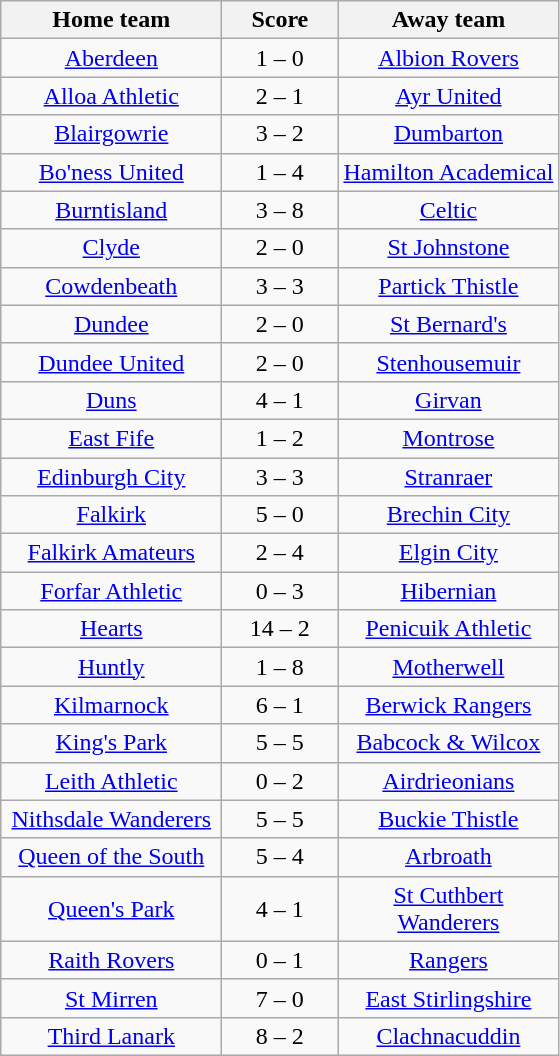<table class="wikitable" style="text-align: center">
<tr>
<th width=140>Home team</th>
<th width=70>Score</th>
<th width=140>Away team</th>
</tr>
<tr>
<td><a href='#'>Aberdeen</a></td>
<td>1 – 0</td>
<td><a href='#'>Albion Rovers</a></td>
</tr>
<tr>
<td><a href='#'>Alloa Athletic</a></td>
<td>2 – 1</td>
<td><a href='#'>Ayr United</a></td>
</tr>
<tr>
<td><a href='#'>Blairgowrie</a></td>
<td>3 – 2</td>
<td><a href='#'>Dumbarton</a></td>
</tr>
<tr>
<td><a href='#'>Bo'ness United</a></td>
<td>1 – 4</td>
<td><a href='#'>Hamilton Academical</a></td>
</tr>
<tr>
<td><a href='#'>Burntisland</a></td>
<td>3 – 8</td>
<td><a href='#'>Celtic</a></td>
</tr>
<tr>
<td><a href='#'>Clyde</a></td>
<td>2 – 0</td>
<td><a href='#'>St Johnstone</a></td>
</tr>
<tr>
<td><a href='#'>Cowdenbeath</a></td>
<td>3 – 3</td>
<td><a href='#'>Partick Thistle</a></td>
</tr>
<tr>
<td><a href='#'>Dundee</a></td>
<td>2 – 0</td>
<td><a href='#'>St Bernard's</a></td>
</tr>
<tr>
<td><a href='#'>Dundee United</a></td>
<td>2 – 0</td>
<td><a href='#'>Stenhousemuir</a></td>
</tr>
<tr>
<td><a href='#'>Duns</a></td>
<td>4 – 1</td>
<td><a href='#'>Girvan</a></td>
</tr>
<tr>
<td><a href='#'>East Fife</a></td>
<td>1 – 2</td>
<td><a href='#'>Montrose</a></td>
</tr>
<tr>
<td><a href='#'>Edinburgh City</a></td>
<td>3 – 3</td>
<td><a href='#'>Stranraer</a></td>
</tr>
<tr>
<td><a href='#'>Falkirk</a></td>
<td>5 – 0</td>
<td><a href='#'>Brechin City</a></td>
</tr>
<tr>
<td><a href='#'>Falkirk Amateurs</a></td>
<td>2 – 4</td>
<td><a href='#'>Elgin City</a></td>
</tr>
<tr>
<td><a href='#'>Forfar Athletic</a></td>
<td>0 – 3</td>
<td><a href='#'>Hibernian</a></td>
</tr>
<tr>
<td><a href='#'>Hearts</a></td>
<td>14 – 2</td>
<td><a href='#'>Penicuik Athletic</a></td>
</tr>
<tr>
<td><a href='#'>Huntly</a></td>
<td>1 – 8</td>
<td><a href='#'>Motherwell</a></td>
</tr>
<tr>
<td><a href='#'>Kilmarnock</a></td>
<td>6 – 1</td>
<td><a href='#'>Berwick Rangers</a></td>
</tr>
<tr>
<td><a href='#'>King's Park</a></td>
<td>5 – 5</td>
<td><a href='#'>Babcock & Wilcox</a></td>
</tr>
<tr>
<td><a href='#'>Leith Athletic</a></td>
<td>0 – 2</td>
<td><a href='#'>Airdrieonians</a></td>
</tr>
<tr>
<td><a href='#'>Nithsdale Wanderers</a></td>
<td>5 – 5</td>
<td><a href='#'>Buckie Thistle</a></td>
</tr>
<tr>
<td><a href='#'>Queen of the South</a></td>
<td>5 – 4</td>
<td><a href='#'>Arbroath</a></td>
</tr>
<tr>
<td><a href='#'>Queen's Park</a></td>
<td>4 – 1</td>
<td><a href='#'>St Cuthbert Wanderers</a></td>
</tr>
<tr>
<td><a href='#'>Raith Rovers</a></td>
<td>0 – 1</td>
<td><a href='#'>Rangers</a></td>
</tr>
<tr>
<td><a href='#'>St Mirren</a></td>
<td>7 – 0</td>
<td><a href='#'>East Stirlingshire</a></td>
</tr>
<tr>
<td><a href='#'>Third Lanark</a></td>
<td>8 – 2</td>
<td><a href='#'>Clachnacuddin</a></td>
</tr>
</table>
